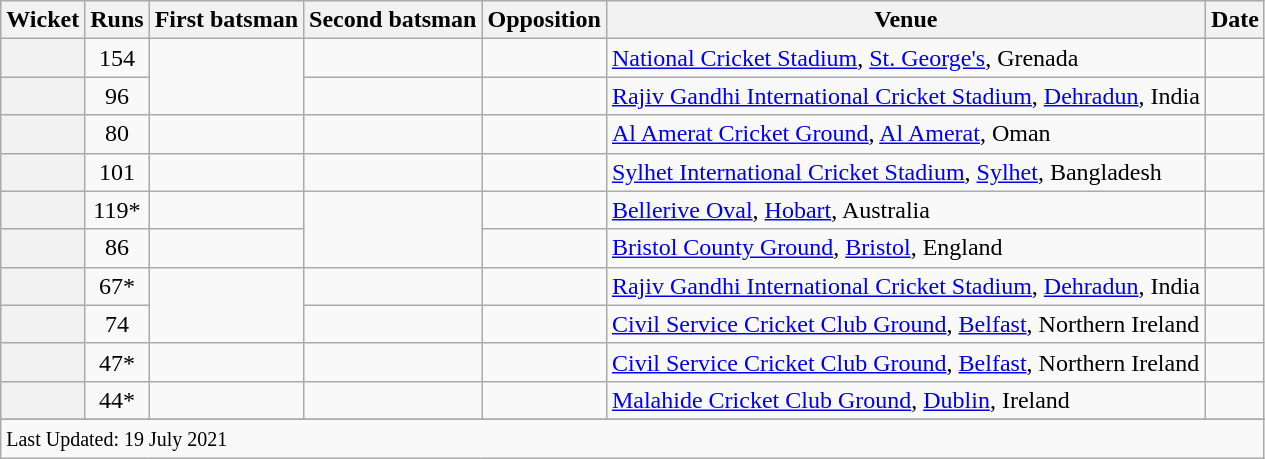<table class="wikitable plainrowheaders sortable">
<tr>
<th scope=col>Wicket</th>
<th scope=col>Runs</th>
<th scope=col>First batsman</th>
<th scope=col>Second batsman</th>
<th scope=col>Opposition</th>
<th scope=col>Venue</th>
<th scope=col>Date</th>
</tr>
<tr>
<th align=center></th>
<td scope=row style=text-align:center;>154</td>
<td rowspan=2></td>
<td></td>
<td></td>
<td><a href='#'>National Cricket Stadium</a>, <a href='#'>St. George's</a>, Grenada</td>
<td></td>
</tr>
<tr>
<th align=center></th>
<td scope=row style=text-align:center;>96</td>
<td></td>
<td></td>
<td><a href='#'>Rajiv Gandhi International Cricket Stadium</a>, <a href='#'>Dehradun</a>, India</td>
<td></td>
</tr>
<tr>
<th align=center></th>
<td scope=row style=text-align:center;>80</td>
<td></td>
<td></td>
<td></td>
<td><a href='#'>Al Amerat Cricket Ground</a>, <a href='#'>Al Amerat</a>, Oman</td>
<td></td>
</tr>
<tr>
<th align=center></th>
<td scope=row style=text-align:center;>101</td>
<td></td>
<td></td>
<td></td>
<td><a href='#'>Sylhet International Cricket Stadium</a>, <a href='#'>Sylhet</a>, Bangladesh</td>
<td></td>
</tr>
<tr>
<th align=center></th>
<td scope=row style=text-align:center;>119*</td>
<td></td>
<td rowspan=2></td>
<td></td>
<td><a href='#'>Bellerive Oval</a>, <a href='#'>Hobart</a>, Australia</td>
<td></td>
</tr>
<tr>
<th></th>
<td scope=row style=text-align:center;>86</td>
<td></td>
<td></td>
<td><a href='#'>Bristol County Ground</a>, <a href='#'>Bristol</a>, England</td>
<td></td>
</tr>
<tr>
<th align=center></th>
<td scope=row style=text-align:center;>67*</td>
<td rowspan=2></td>
<td></td>
<td></td>
<td><a href='#'>Rajiv Gandhi International Cricket Stadium</a>, <a href='#'>Dehradun</a>, India</td>
<td></td>
</tr>
<tr>
<th align=center></th>
<td scope=row style=text-align:center;>74</td>
<td></td>
<td></td>
<td><a href='#'>Civil Service Cricket Club Ground</a>, <a href='#'>Belfast</a>, Northern Ireland</td>
<td></td>
</tr>
<tr>
<th align=center></th>
<td scope=row style=text-align:center;>47*</td>
<td></td>
<td></td>
<td></td>
<td><a href='#'>Civil Service Cricket Club Ground</a>, <a href='#'>Belfast</a>, Northern Ireland</td>
<td></td>
</tr>
<tr>
<th align=center></th>
<td scope=row style=text-align:center;>44*</td>
<td></td>
<td></td>
<td></td>
<td><a href='#'>Malahide Cricket Club Ground</a>, <a href='#'>Dublin</a>, Ireland</td>
<td></td>
</tr>
<tr>
</tr>
<tr class=sortbottom>
<td colspan=7><small>Last Updated: 19 July 2021</small></td>
</tr>
</table>
